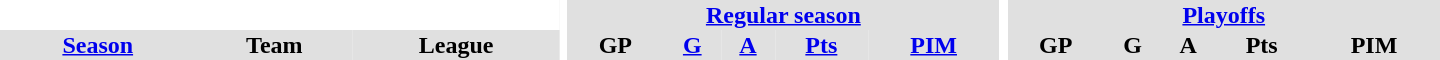<table border="0" cellpadding="1" cellspacing="0" style="text-align:center; width:60em">
<tr bgcolor="#e0e0e0">
<th colspan="3" bgcolor="#ffffff"></th>
<th rowspan="99" bgcolor="#ffffff"></th>
<th colspan="5"><a href='#'>Regular season</a></th>
<th rowspan="99" bgcolor="#ffffff"></th>
<th colspan="5"><a href='#'>Playoffs</a></th>
</tr>
<tr bgcolor="#e0e0e0">
<th><a href='#'>Season</a></th>
<th>Team</th>
<th>League</th>
<th>GP</th>
<th><a href='#'>G</a></th>
<th><a href='#'>A</a></th>
<th><a href='#'>Pts</a></th>
<th><a href='#'>PIM</a></th>
<th>GP</th>
<th>G</th>
<th>A</th>
<th>Pts</th>
<th>PIM</th>
</tr>
</table>
